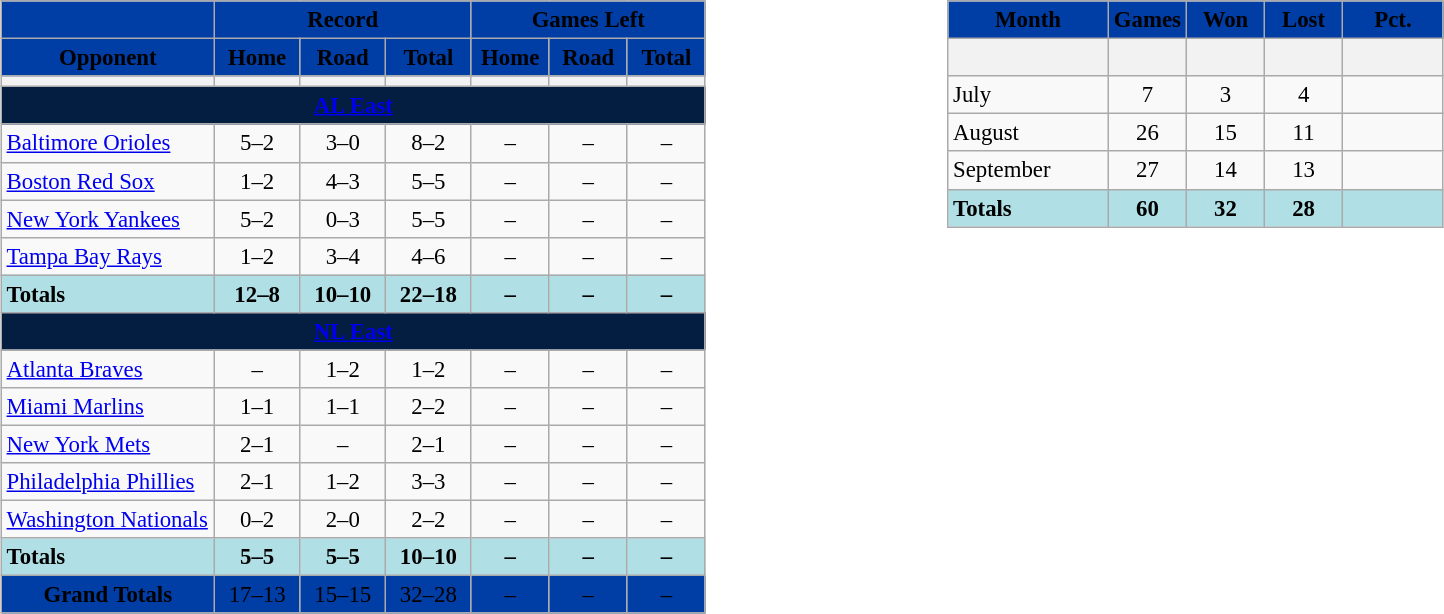<table style="width:100%;">
<tr>
<td style="width:50%; vertical-align:top;"><br><table class="wikitable" style="font-size: 95%; text-align: center;">
<tr>
<th style="background:#003DA5;" color:white;"></th>
<th colspan=3 style=background:#003DA5; color:white;"><span>Record</span></th>
<th colspan=3 style=background:#003DA5; color:white;"><span>Games Left</span></th>
</tr>
<tr>
<th ! style="background:#003DA5;" color:white;"><span>Opponent</span></th>
<th ! style="background:#003DA5;" color:white;"><span>Home</span></th>
<th ! style="background:#003DA5;" color:white;"><span>Road</span></th>
<th ! style="background:#003DA5;" color:white;"><span>Total</span></th>
<th ! style="background:#003DA5;" color:white;"><span>Home</span></th>
<th ! style="background:#003DA5;" color:white;"><span>Road</span></th>
<th ! style="background:#003DA5;" color:white;"><span>Total</span></th>
</tr>
<tr>
<th width=135></th>
<th width=50></th>
<th width=50></th>
<th width=50></th>
<th width=45></th>
<th width=45></th>
<th width=45></th>
</tr>
<tr>
<td colspan="11"  style="text-align:center; background:#041E42;" color:white;><strong><a href='#'><span>AL East</span></a></strong></td>
</tr>
<tr>
<td style="text-align:left;"><a href='#'>Baltimore Orioles</a></td>
<td>5–2</td>
<td>3–0</td>
<td>8–2</td>
<td>–</td>
<td>–</td>
<td>–</td>
</tr>
<tr>
<td style="text-align:left;"><a href='#'>Boston Red Sox</a></td>
<td>1–2</td>
<td>4–3</td>
<td>5–5</td>
<td>–</td>
<td>–</td>
<td>–</td>
</tr>
<tr>
<td style="text-align:left;"><a href='#'>New York Yankees</a></td>
<td>5–2</td>
<td>0–3</td>
<td>5–5</td>
<td>–</td>
<td>–</td>
<td>–</td>
</tr>
<tr>
<td style="text-align:left;"><a href='#'>Tampa Bay Rays</a></td>
<td>1–2</td>
<td>3–4</td>
<td>4–6</td>
<td>–</td>
<td>–</td>
<td>–</td>
</tr>
<tr style="font-weight:bold; background:powderblue;">
<td style="text-align:left;">Totals</td>
<td>12–8</td>
<td>10–10</td>
<td>22–18</td>
<td>–</td>
<td>–</td>
<td>–</td>
</tr>
<tr>
<td colspan="11"  style="text-align:center; background:#041E42;" color:white;><strong><a href='#'><span>NL East</span></a></strong></td>
</tr>
<tr>
<td style="text-align:left;"><a href='#'>Atlanta Braves</a></td>
<td>–</td>
<td>1–2</td>
<td>1–2</td>
<td>–</td>
<td>–</td>
<td>–</td>
</tr>
<tr>
<td style="text-align:left;"><a href='#'>Miami Marlins</a></td>
<td>1–1</td>
<td>1–1</td>
<td>2–2</td>
<td>–</td>
<td>–</td>
<td>–</td>
</tr>
<tr>
<td style="text-align:left;"><a href='#'>New York Mets</a></td>
<td>2–1</td>
<td>–</td>
<td>2–1</td>
<td>–</td>
<td>–</td>
<td>–</td>
</tr>
<tr>
<td style="text-align:left;"><a href='#'>Philadelphia Phillies</a></td>
<td>2–1</td>
<td>1–2</td>
<td>3–3</td>
<td>–</td>
<td>–</td>
<td>–</td>
</tr>
<tr>
<td style="text-align:left;"><a href='#'>Washington Nationals</a></td>
<td>0–2</td>
<td>2–0</td>
<td>2–2</td>
<td>–</td>
<td>–</td>
<td>–</td>
</tr>
<tr style="font-weight:bold; background:powderblue;">
<td style="text-align:left;"><strong>Totals</strong></td>
<td>5–5</td>
<td>5–5</td>
<td>10–10</td>
<td>–</td>
<td>–</td>
<td>–</td>
</tr>
<tr style=background:#003DA5; color:white;">
<td><span><strong>Grand Totals</strong></span></td>
<td><span> 17–13 </span></td>
<td><span> 15–15 </span></td>
<td><span> 32–28 </span></td>
<td><span> – </span></td>
<td><span> – </span></td>
<td><span> – </span></td>
</tr>
</table>
</td>
<td style="width:50%; vertical-align:top;"><br><table class="wikitable" style="font-size: 95%; text-align: center;">
<tr>
<th style="background:#003DA5;" color:white;"><span>Month</span></th>
<th style="background:#003DA5;" color:white;"><span>Games</span></th>
<th style="background:#003DA5;" color:white;"><span>Won</span></th>
<th style="background:#003DA5;" color:white;"><span>Lost</span></th>
<th style="background:#003DA5;" color:white;"><span>Pct.</span></th>
</tr>
<tr>
<th style="width:100px;"></th>
<th width="45"></th>
<th width="45"></th>
<th width="45"></th>
<th width="60"><br></th>
</tr>
<tr>
<td style="text-align:left;">July</td>
<td>7</td>
<td>3</td>
<td>4</td>
<td></td>
</tr>
<tr>
<td style="text-align:left;">August</td>
<td>26</td>
<td>15</td>
<td>11</td>
<td></td>
</tr>
<tr>
<td style="text-align:left;">September</td>
<td>27</td>
<td>14</td>
<td>13</td>
<td></td>
</tr>
<tr style="font-weight:bold; background:powderblue;">
<td style="text-align:left;">Totals</td>
<td>60</td>
<td>32</td>
<td>28</td>
<td></td>
</tr>
</table>
</td>
</tr>
</table>
